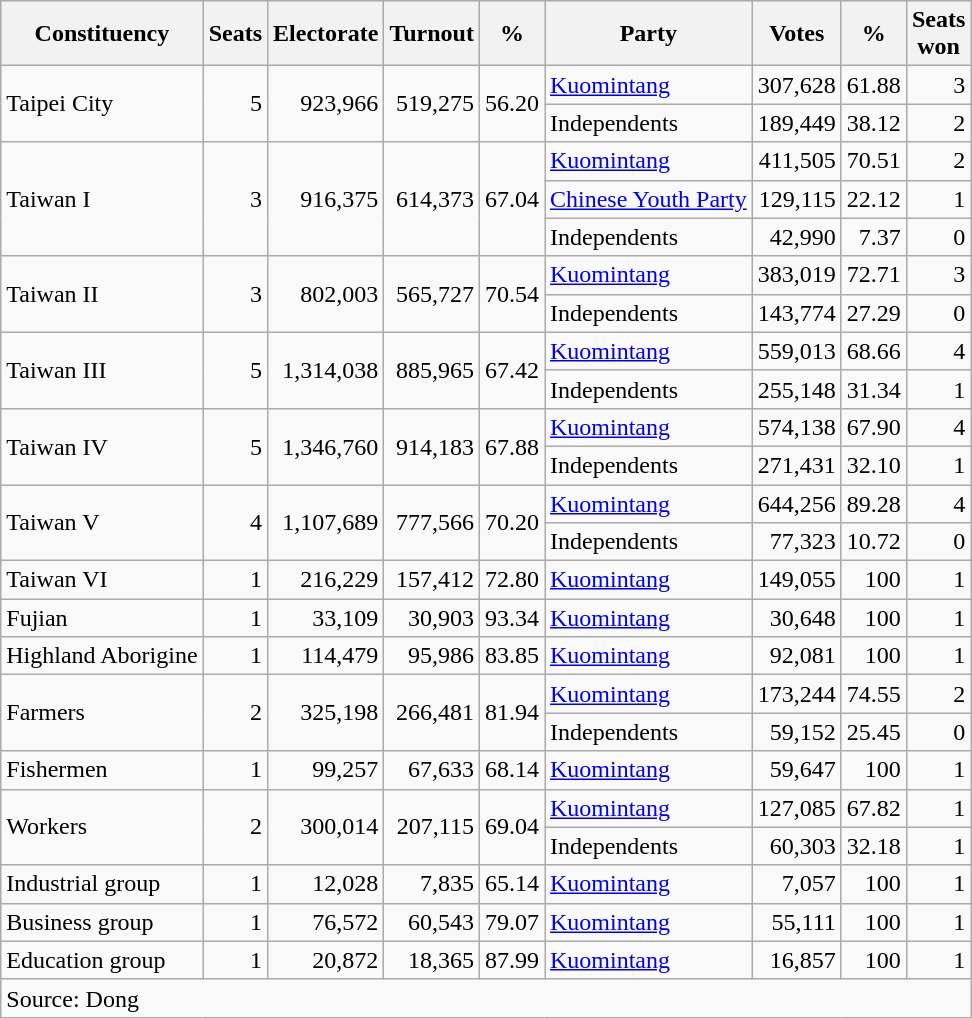<table class="wikitable" style="text-align:right">
<tr>
<th>Constituency</th>
<th>Seats</th>
<th>Electorate</th>
<th>Turnout</th>
<th>%</th>
<th>Party</th>
<th>Votes</th>
<th>%</th>
<th>Seats<br>won</th>
</tr>
<tr>
<td rowspan="2" align="left">Taipei City</td>
<td rowspan="2">5</td>
<td rowspan="2">923,966</td>
<td rowspan="2">519,275</td>
<td rowspan="2">56.20</td>
<td align="left"><a href='#'>Kuomintang</a></td>
<td>307,628</td>
<td>61.88</td>
<td>3</td>
</tr>
<tr>
<td align="left">Independents</td>
<td>189,449</td>
<td>38.12</td>
<td>2</td>
</tr>
<tr>
<td rowspan="3" align="left">Taiwan I</td>
<td rowspan="3">3</td>
<td rowspan="3">916,375</td>
<td rowspan="3">614,373</td>
<td rowspan="3">67.04</td>
<td align="left"><a href='#'>Kuomintang</a></td>
<td>411,505</td>
<td>70.51</td>
<td>2</td>
</tr>
<tr>
<td align="left"><a href='#'>Chinese Youth Party</a></td>
<td>129,115</td>
<td>22.12</td>
<td>1</td>
</tr>
<tr>
<td align="left">Independents</td>
<td>42,990</td>
<td>7.37</td>
<td>0</td>
</tr>
<tr>
<td rowspan="2" align="left">Taiwan II</td>
<td rowspan="2">3</td>
<td rowspan="2">802,003</td>
<td rowspan="2">565,727</td>
<td rowspan="2">70.54</td>
<td align="left"><a href='#'>Kuomintang</a></td>
<td>383,019</td>
<td>72.71</td>
<td>3</td>
</tr>
<tr>
<td align="left">Independents</td>
<td>143,774</td>
<td>27.29</td>
<td>0</td>
</tr>
<tr>
<td rowspan="2" align="left">Taiwan III</td>
<td rowspan="2">5</td>
<td rowspan="2">1,314,038</td>
<td rowspan="2">885,965</td>
<td rowspan="2">67.42</td>
<td align="left"><a href='#'>Kuomintang</a></td>
<td>559,013</td>
<td>68.66</td>
<td>4</td>
</tr>
<tr>
<td align="left">Independents</td>
<td>255,148</td>
<td>31.34</td>
<td>1</td>
</tr>
<tr>
<td rowspan="2" align="left">Taiwan IV</td>
<td rowspan="2">5</td>
<td rowspan="2">1,346,760</td>
<td rowspan="2">914,183</td>
<td rowspan="2">67.88</td>
<td align="left"><a href='#'>Kuomintang</a></td>
<td>574,138</td>
<td>67.90</td>
<td>4</td>
</tr>
<tr>
<td align="left">Independents</td>
<td>271,431</td>
<td>32.10</td>
<td>1</td>
</tr>
<tr>
<td rowspan="2" align="left">Taiwan V</td>
<td rowspan="2">4</td>
<td rowspan="2">1,107,689</td>
<td rowspan="2">777,566</td>
<td rowspan="2">70.20</td>
<td align="left"><a href='#'>Kuomintang</a></td>
<td>644,256</td>
<td>89.28</td>
<td>4</td>
</tr>
<tr>
<td align="left">Independents</td>
<td>77,323</td>
<td>10.72</td>
<td>0</td>
</tr>
<tr>
<td align="left">Taiwan VI</td>
<td>1</td>
<td>216,229</td>
<td>157,412</td>
<td>72.80</td>
<td align="left"><a href='#'>Kuomintang</a></td>
<td>149,055</td>
<td>100</td>
<td>1</td>
</tr>
<tr>
<td align="left">Fujian</td>
<td>1</td>
<td>33,109</td>
<td>30,903</td>
<td>93.34</td>
<td align="left"><a href='#'>Kuomintang</a></td>
<td>30,648</td>
<td>100</td>
<td>1</td>
</tr>
<tr>
<td align="left">Highland Aborigine</td>
<td>1</td>
<td>114,479</td>
<td>95,986</td>
<td>83.85</td>
<td align="left"><a href='#'>Kuomintang</a></td>
<td>92,081</td>
<td>100</td>
<td>1</td>
</tr>
<tr>
<td rowspan="2" align="left">Farmers</td>
<td rowspan="2">2</td>
<td rowspan="2">325,198</td>
<td rowspan="2">266,481</td>
<td rowspan="2">81.94</td>
<td align="left"><a href='#'>Kuomintang</a></td>
<td>173,244</td>
<td>74.55</td>
<td>2</td>
</tr>
<tr>
<td align="left">Independents</td>
<td>59,152</td>
<td>25.45</td>
<td>0</td>
</tr>
<tr>
<td align="left">Fishermen</td>
<td>1</td>
<td>99,257</td>
<td>67,633</td>
<td>68.14</td>
<td align="left"><a href='#'>Kuomintang</a></td>
<td>59,647</td>
<td>100</td>
<td>1</td>
</tr>
<tr>
<td rowspan="2" align="left">Workers</td>
<td rowspan="2">2</td>
<td rowspan="2">300,014</td>
<td rowspan="2">207,115</td>
<td rowspan="2">69.04</td>
<td align="left"><a href='#'>Kuomintang</a></td>
<td>127,085</td>
<td>67.82</td>
<td>1</td>
</tr>
<tr>
<td align="left">Independents</td>
<td>60,303</td>
<td>32.18</td>
<td>1</td>
</tr>
<tr>
<td align="left">Industrial group</td>
<td>1</td>
<td>12,028</td>
<td>7,835</td>
<td>65.14</td>
<td align="left"><a href='#'>Kuomintang</a></td>
<td>7,057</td>
<td>100</td>
<td>1</td>
</tr>
<tr>
<td align="left">Business group</td>
<td>1</td>
<td>76,572</td>
<td>60,543</td>
<td>79.07</td>
<td align="left"><a href='#'>Kuomintang</a></td>
<td>55,111</td>
<td>100</td>
<td>1</td>
</tr>
<tr>
<td align="left">Education group</td>
<td>1</td>
<td>20,872</td>
<td>18,365</td>
<td>87.99</td>
<td align="left"><a href='#'>Kuomintang</a></td>
<td>16,857</td>
<td>100</td>
<td>1</td>
</tr>
<tr>
<td colspan="9" align="left">Source: Dong</td>
</tr>
</table>
